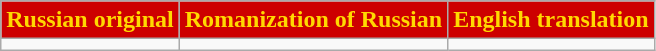<table class="wikitable">
<tr>
<th style="background-color:#CD0000;color:#FFD900;">Russian original</th>
<th style="background-color:#CD0000;color:#FFD900;">Romanization of Russian</th>
<th style="background-color:#CD0000;color:#FFD900;">English translation</th>
</tr>
<tr style="vertical-align:top;text-align:center;white-space:nowrap;">
<td></td>
<td></td>
<td></td>
</tr>
</table>
